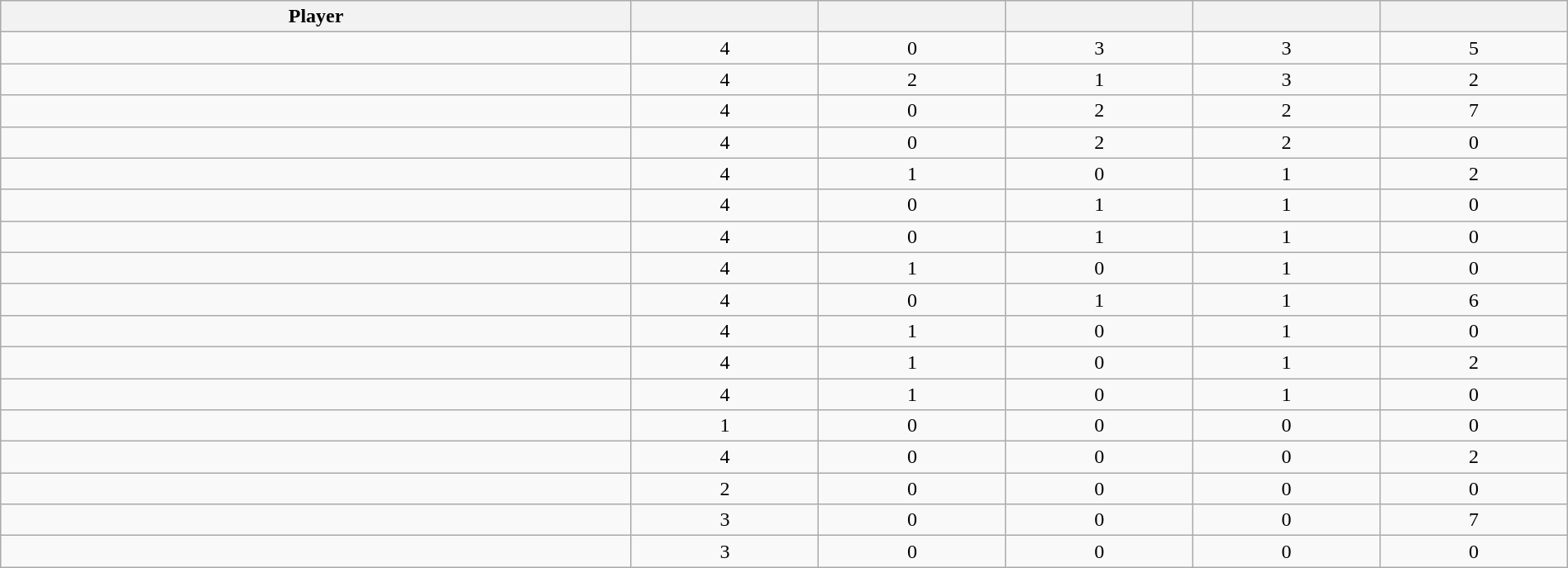<table class="wikitable sortable" style="width:100%;">
<tr align=center>
<th>Player</th>
<th></th>
<th></th>
<th></th>
<th></th>
<th></th>
</tr>
<tr align=center>
<td></td>
<td>4</td>
<td>0</td>
<td>3</td>
<td>3</td>
<td>5</td>
</tr>
<tr align=center>
<td></td>
<td>4</td>
<td>2</td>
<td>1</td>
<td>3</td>
<td>2</td>
</tr>
<tr align=center>
<td></td>
<td>4</td>
<td>0</td>
<td>2</td>
<td>2</td>
<td>7</td>
</tr>
<tr align=center>
<td></td>
<td>4</td>
<td>0</td>
<td>2</td>
<td>2</td>
<td>0</td>
</tr>
<tr align=center>
<td></td>
<td>4</td>
<td>1</td>
<td>0</td>
<td>1</td>
<td>2</td>
</tr>
<tr align=center>
<td></td>
<td>4</td>
<td>0</td>
<td>1</td>
<td>1</td>
<td>0</td>
</tr>
<tr align=center>
<td></td>
<td>4</td>
<td>0</td>
<td>1</td>
<td>1</td>
<td>0</td>
</tr>
<tr align=center>
<td></td>
<td>4</td>
<td>1</td>
<td>0</td>
<td>1</td>
<td>0</td>
</tr>
<tr align=center>
<td></td>
<td>4</td>
<td>0</td>
<td>1</td>
<td>1</td>
<td>6</td>
</tr>
<tr align=center>
<td></td>
<td>4</td>
<td>1</td>
<td>0</td>
<td>1</td>
<td>0</td>
</tr>
<tr align=center>
<td></td>
<td>4</td>
<td>1</td>
<td>0</td>
<td>1</td>
<td>2</td>
</tr>
<tr align=center>
<td></td>
<td>4</td>
<td>1</td>
<td>0</td>
<td>1</td>
<td>0</td>
</tr>
<tr align=center>
<td></td>
<td>1</td>
<td>0</td>
<td>0</td>
<td>0</td>
<td>0</td>
</tr>
<tr align=center>
<td></td>
<td>4</td>
<td>0</td>
<td>0</td>
<td>0</td>
<td>2</td>
</tr>
<tr align=center>
<td></td>
<td>2</td>
<td>0</td>
<td>0</td>
<td>0</td>
<td>0</td>
</tr>
<tr align=center>
<td></td>
<td>3</td>
<td>0</td>
<td>0</td>
<td>0</td>
<td>7</td>
</tr>
<tr align=center>
<td></td>
<td>3</td>
<td>0</td>
<td>0</td>
<td>0</td>
<td>0</td>
</tr>
</table>
